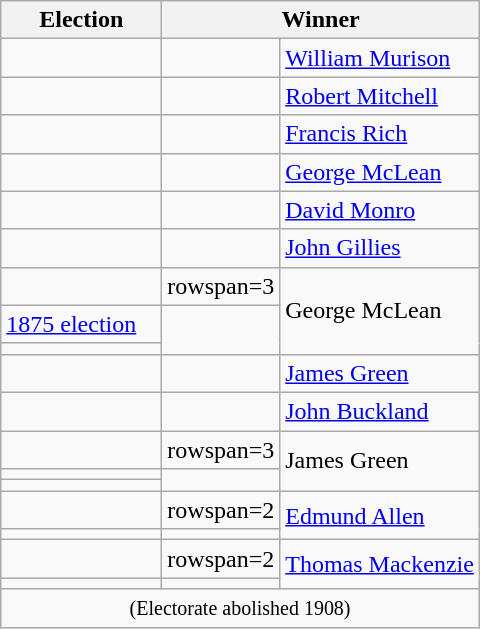<table class=wikitable>
<tr>
<th width=100>Election</th>
<th width=175 colspan=2>Winner</th>
</tr>
<tr>
<td></td>
<td></td>
<td><a href='#'>William Murison</a></td>
</tr>
<tr>
<td></td>
<td></td>
<td><a href='#'>Robert Mitchell</a></td>
</tr>
<tr>
<td></td>
<td></td>
<td><a href='#'>Francis Rich</a></td>
</tr>
<tr>
<td></td>
<td></td>
<td><a href='#'>George McLean</a></td>
</tr>
<tr>
<td></td>
<td></td>
<td><a href='#'>David Monro</a></td>
</tr>
<tr>
<td></td>
<td></td>
<td><a href='#'>John Gillies</a></td>
</tr>
<tr>
<td></td>
<td>rowspan=3 </td>
<td rowspan=3>George McLean</td>
</tr>
<tr>
<td><a href='#'>1875 election</a></td>
</tr>
<tr>
<td></td>
</tr>
<tr>
<td></td>
<td></td>
<td><a href='#'>James Green</a></td>
</tr>
<tr>
<td></td>
<td></td>
<td><a href='#'>John Buckland</a></td>
</tr>
<tr>
<td></td>
<td>rowspan=3 </td>
<td rowspan=3>James Green</td>
</tr>
<tr>
<td></td>
</tr>
<tr>
<td></td>
</tr>
<tr>
<td></td>
<td>rowspan=2 </td>
<td rowspan=2><a href='#'>Edmund Allen</a></td>
</tr>
<tr>
<td></td>
</tr>
<tr>
<td></td>
<td>rowspan=2 </td>
<td rowspan=2><a href='#'>Thomas Mackenzie</a></td>
</tr>
<tr>
<td></td>
</tr>
<tr>
<td colspan=3 align=center><small>(Electorate abolished 1908)</small></td>
</tr>
</table>
